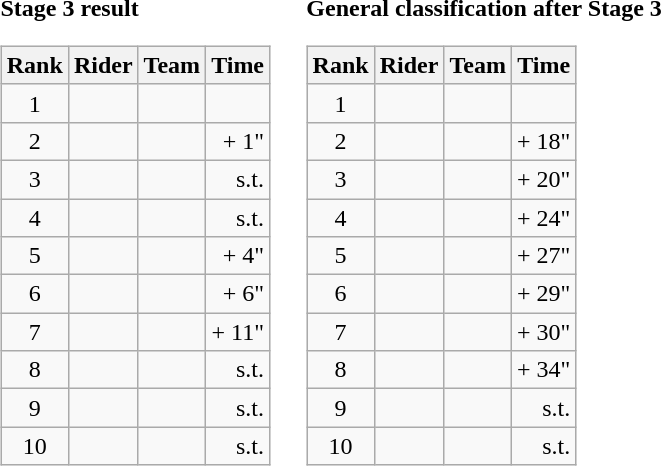<table>
<tr>
<td><strong>Stage 3 result</strong><br><table class="wikitable">
<tr>
<th scope="col">Rank</th>
<th scope="col">Rider</th>
<th scope="col">Team</th>
<th scope="col">Time</th>
</tr>
<tr>
<td style="text-align:center;">1</td>
<td></td>
<td></td>
<td style="text-align:right;"></td>
</tr>
<tr>
<td style="text-align:center;">2</td>
<td></td>
<td></td>
<td style="text-align:right;">+ 1"</td>
</tr>
<tr>
<td style="text-align:center;">3</td>
<td></td>
<td></td>
<td style="text-align:right;">s.t.</td>
</tr>
<tr>
<td style="text-align:center;">4</td>
<td></td>
<td></td>
<td style="text-align:right;">s.t.</td>
</tr>
<tr>
<td style="text-align:center;">5</td>
<td></td>
<td></td>
<td style="text-align:right;">+ 4"</td>
</tr>
<tr>
<td style="text-align:center;">6</td>
<td></td>
<td></td>
<td style="text-align:right;">+ 6"</td>
</tr>
<tr>
<td style="text-align:center;">7</td>
<td></td>
<td></td>
<td style="text-align:right;">+ 11"</td>
</tr>
<tr>
<td style="text-align:center;">8</td>
<td></td>
<td></td>
<td style="text-align:right;">s.t.</td>
</tr>
<tr>
<td style="text-align:center;">9</td>
<td></td>
<td></td>
<td style="text-align:right;">s.t.</td>
</tr>
<tr>
<td style="text-align:center;">10</td>
<td></td>
<td></td>
<td style="text-align:right;">s.t.</td>
</tr>
</table>
</td>
<td></td>
<td><strong>General classification after Stage 3</strong><br><table class="wikitable">
<tr>
<th scope="col">Rank</th>
<th scope="col">Rider</th>
<th scope="col">Team</th>
<th scope="col">Time</th>
</tr>
<tr>
<td style="text-align:center;">1</td>
<td>  </td>
<td></td>
<td style="text-align:right;"></td>
</tr>
<tr>
<td style="text-align:center;">2</td>
<td></td>
<td></td>
<td style="text-align:right;">+ 18"</td>
</tr>
<tr>
<td style="text-align:center;">3</td>
<td></td>
<td></td>
<td style="text-align:right;">+ 20"</td>
</tr>
<tr>
<td style="text-align:center;">4</td>
<td></td>
<td></td>
<td style="text-align:right;">+ 24"</td>
</tr>
<tr>
<td style="text-align:center;">5</td>
<td></td>
<td></td>
<td style="text-align:right;">+ 27"</td>
</tr>
<tr>
<td style="text-align:center;">6</td>
<td></td>
<td></td>
<td style="text-align:right;">+ 29"</td>
</tr>
<tr>
<td style="text-align:center;">7</td>
<td> </td>
<td></td>
<td style="text-align:right;">+ 30"</td>
</tr>
<tr>
<td style="text-align:center;">8</td>
<td></td>
<td></td>
<td style="text-align:right;">+ 34"</td>
</tr>
<tr>
<td style="text-align:center;">9</td>
<td></td>
<td></td>
<td style="text-align:right;">s.t.</td>
</tr>
<tr>
<td style="text-align:center;">10</td>
<td></td>
<td></td>
<td style="text-align:right;">s.t.</td>
</tr>
</table>
</td>
</tr>
</table>
